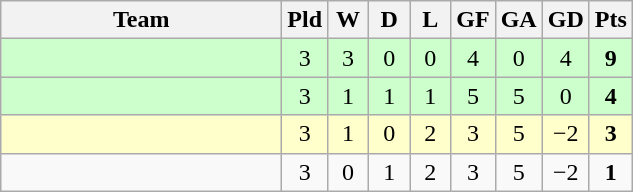<table class="wikitable" style="text-align:center;">
<tr>
<th width=180>Team</th>
<th width=20>Pld</th>
<th width=20>W</th>
<th width=20>D</th>
<th width=20>L</th>
<th width=20>GF</th>
<th width=20>GA</th>
<th width=20>GD</th>
<th width=20>Pts</th>
</tr>
<tr bgcolor="ccffcc">
<td align="left"><em></em></td>
<td>3</td>
<td>3</td>
<td>0</td>
<td>0</td>
<td>4</td>
<td>0</td>
<td>4</td>
<td><strong>9</strong></td>
</tr>
<tr bgcolor="ccffcc">
<td align="left"></td>
<td>3</td>
<td>1</td>
<td>1</td>
<td>1</td>
<td>5</td>
<td>5</td>
<td>0</td>
<td><strong>4</strong></td>
</tr>
<tr bgcolor="ffffcc">
<td align="left"></td>
<td>3</td>
<td>1</td>
<td>0</td>
<td>2</td>
<td>3</td>
<td>5</td>
<td>−2</td>
<td><strong>3</strong></td>
</tr>
<tr>
<td align="left"></td>
<td>3</td>
<td>0</td>
<td>1</td>
<td>2</td>
<td>3</td>
<td>5</td>
<td>−2</td>
<td><strong>1</strong></td>
</tr>
</table>
